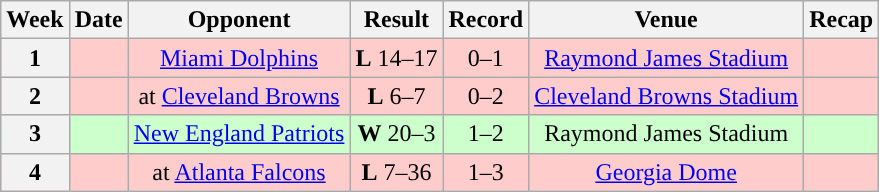<table class="wikitable" style="text-align:center">
<tr>
<th>Week</th>
<th>Date</th>
<th>Opponent</th>
<th>Result</th>
<th>Record</th>
<th>Venue</th>
<th>Recap</th>
</tr>
<tr style="background: #fcc;">
<th>1</th>
<td></td>
<td><a href='#'>Miami Dolphins</a></td>
<td><strong>L</strong> 14–17</td>
<td>0–1</td>
<td><a href='#'>Raymond James Stadium</a></td>
<td></td>
</tr>
<tr style="background: #fcc;">
<th>2</th>
<td></td>
<td>at <a href='#'>Cleveland Browns</a></td>
<td><strong>L</strong> 6–7</td>
<td>0–2</td>
<td><a href='#'>Cleveland Browns Stadium</a></td>
<td></td>
</tr>
<tr style="background: #cfc;">
<th>3</th>
<td></td>
<td><a href='#'>New England Patriots</a></td>
<td><strong>W</strong> 20–3</td>
<td>1–2</td>
<td>Raymond James Stadium</td>
<td></td>
</tr>
<tr style="background: #fcc;">
<th>4</th>
<td></td>
<td>at <a href='#'>Atlanta Falcons</a></td>
<td><strong>L</strong> 7–36</td>
<td>1–3</td>
<td><a href='#'>Georgia Dome</a></td>
<td></td>
</tr>
</table>
